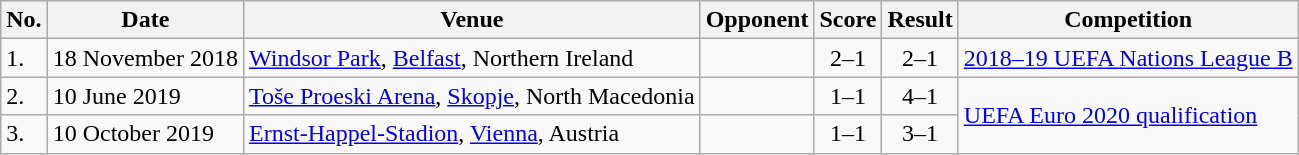<table class="wikitable">
<tr>
<th>No.</th>
<th>Date</th>
<th>Venue</th>
<th>Opponent</th>
<th>Score</th>
<th>Result</th>
<th>Competition</th>
</tr>
<tr>
<td>1.</td>
<td>18 November 2018</td>
<td><a href='#'>Windsor Park</a>, <a href='#'>Belfast</a>, Northern Ireland</td>
<td></td>
<td align=center>2–1</td>
<td align=center>2–1</td>
<td><a href='#'>2018–19 UEFA Nations League B</a></td>
</tr>
<tr>
<td>2.</td>
<td>10 June 2019</td>
<td><a href='#'>Toše Proeski Arena</a>, <a href='#'>Skopje</a>, North Macedonia</td>
<td></td>
<td align=center>1–1</td>
<td align=center>4–1</td>
<td rowspan="2"><a href='#'>UEFA Euro 2020 qualification</a></td>
</tr>
<tr>
<td>3.</td>
<td>10 October 2019</td>
<td><a href='#'>Ernst-Happel-Stadion</a>, <a href='#'>Vienna</a>, Austria</td>
<td></td>
<td align=center>1–1</td>
<td align=center>3–1</td>
</tr>
</table>
